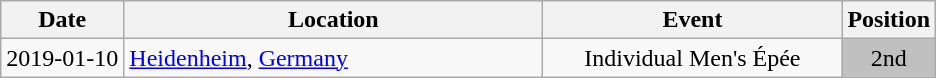<table class="wikitable" style="text-align:center;">
<tr>
<th>Date</th>
<th style="width:17em">Location</th>
<th style="width:12em">Event</th>
<th>Position</th>
</tr>
<tr>
<td>2019-01-10</td>
<td rowspan="1" align="left"> <a href='#'>Heidenheim</a>, <a href='#'>Germany</a></td>
<td>Individual Men's Épée</td>
<td bgcolor="silver">2nd</td>
</tr>
</table>
